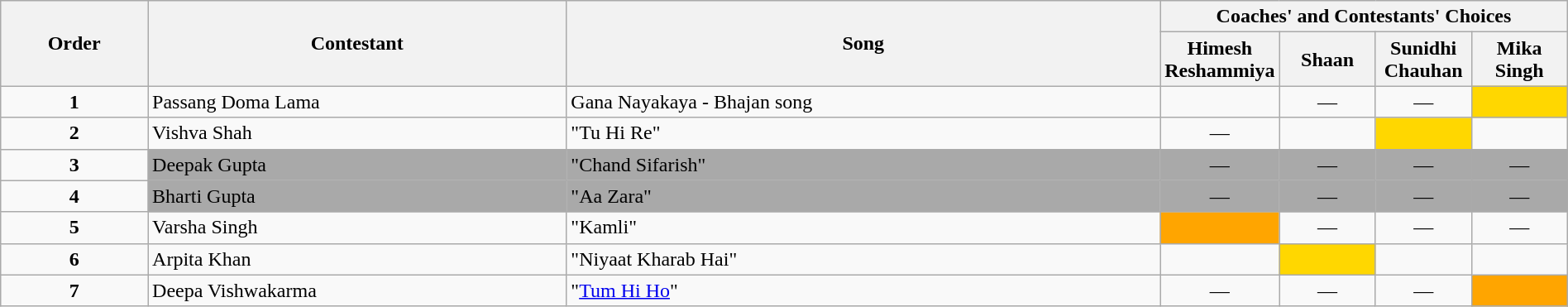<table class="wikitable" style="width:100%;">
<tr>
<th rowspan=2>Order</th>
<th rowspan=2>Contestant</th>
<th rowspan=2>Song</th>
<th colspan=4>Coaches' and Contestants' Choices</th>
</tr>
<tr>
<th width="70">Himesh Reshammiya</th>
<th width="70">Shaan</th>
<th width="70">Sunidhi Chauhan</th>
<th width="70">Mika Singh</th>
</tr>
<tr>
<td style="text-align:center;"><strong>1</strong></td>
<td>Passang Doma Lama</td>
<td>Gana Nayakaya - Bhajan song</td>
<td style="text-align:center;"></td>
<td style="text-align:center;">—</td>
<td style="text-align:center;">—</td>
<td style="background:gold;text-align:center;"></td>
</tr>
<tr>
<td style="text-align:center;"><strong>2</strong></td>
<td>Vishva Shah</td>
<td>"Tu Hi Re"</td>
<td style="text-align:center;">—</td>
<td style="text-align:center;"></td>
<td style="background:gold;text-align:center;"></td>
<td style="text-align:center;"></td>
</tr>
<tr>
<td style="text-align:center;"><strong>3</strong></td>
<td style="background:darkgrey;text-align:left;">Deepak Gupta</td>
<td style="background:darkgrey;text-align:left;">"Chand Sifarish"</td>
<td style="background:darkgrey;text-align:center;">—</td>
<td style="background:darkgrey;text-align:center;">—</td>
<td style="background:darkgrey;text-align:center;">—</td>
<td style="background:darkgrey;text-align:center;">—</td>
</tr>
<tr>
<td style="text-align:center;"><strong>4</strong></td>
<td style="background:darkgrey;text-align:left;">Bharti Gupta</td>
<td style="background:darkgrey;text-align:left;">"Aa Zara"</td>
<td style="background:darkgrey;text-align:center;">—</td>
<td style="background:darkgrey;text-align:center;">—</td>
<td style="background:darkgrey;text-align:center;">—</td>
<td style="background:darkgrey;text-align:center;">—</td>
</tr>
<tr>
<td style="text-align:center;"><strong>5</strong></td>
<td>Varsha Singh</td>
<td>"Kamli"</td>
<td style="background:orange;text-align:center;"></td>
<td style="text-align:center;">—</td>
<td style="text-align:center;">—</td>
<td style="text-align:center;">—</td>
</tr>
<tr>
<td style="text-align:center;"><strong>6</strong></td>
<td>Arpita Khan</td>
<td>"Niyaat Kharab Hai"</td>
<td style="text-align:center;"></td>
<td style="background:gold;text-align:center;"></td>
<td style="text-align:center;"></td>
<td style="text-align:center;"></td>
</tr>
<tr>
<td style="text-align:center;"><strong>7</strong></td>
<td>Deepa Vishwakarma</td>
<td>"<a href='#'>Tum Hi Ho</a>"</td>
<td style="text-align:center;">—</td>
<td style="text-align:center;">—</td>
<td style="text-align:center;">—</td>
<td style="background:orange;text-align:center;"></td>
</tr>
</table>
